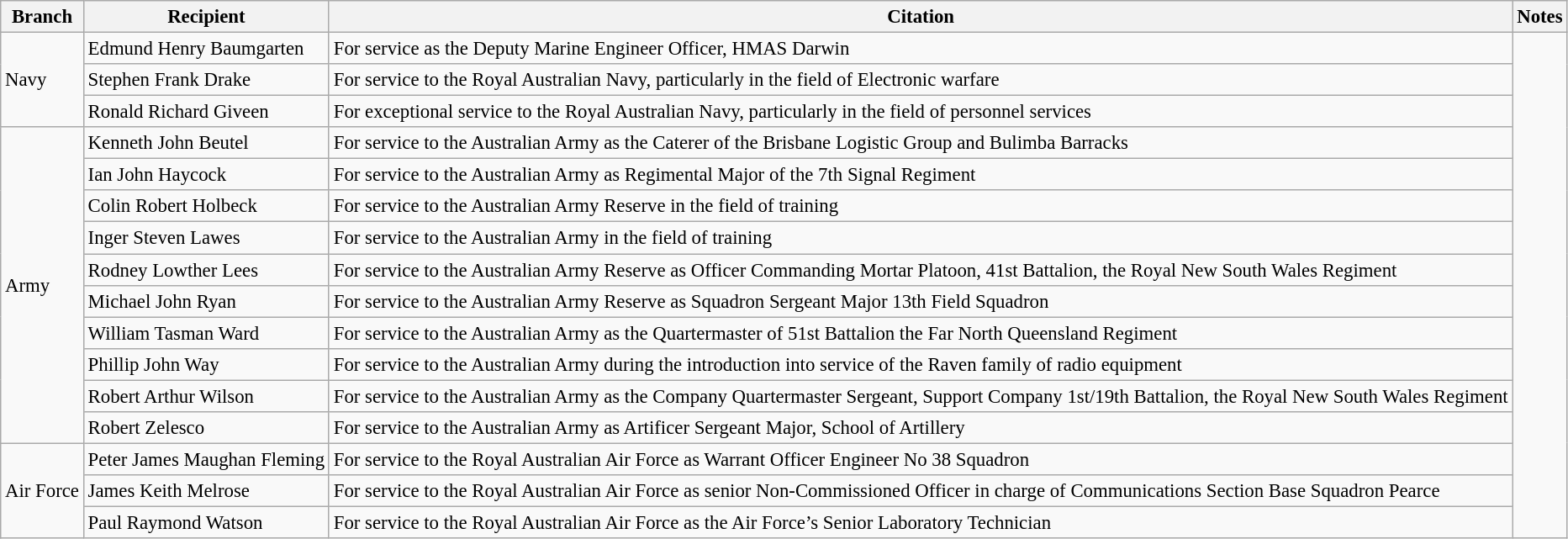<table class="wikitable" style="font-size:95%;">
<tr>
<th>Branch</th>
<th>Recipient</th>
<th>Citation</th>
<th>Notes</th>
</tr>
<tr>
<td rowspan=3>Navy</td>
<td> Edmund Henry Baumgarten</td>
<td>For service as the Deputy Marine Engineer Officer, HMAS Darwin</td>
<td rowspan=16></td>
</tr>
<tr>
<td> Stephen Frank Drake</td>
<td>For service to the Royal Australian Navy, particularly in the field of Electronic warfare</td>
</tr>
<tr>
<td> Ronald Richard Giveen</td>
<td>For exceptional service to the Royal Australian Navy, particularly in the field of personnel services</td>
</tr>
<tr>
<td rowspan=10>Army</td>
<td> Kenneth John Beutel</td>
<td>For service to the Australian Army as the Caterer of the Brisbane Logistic Group and Bulimba Barracks</td>
</tr>
<tr>
<td> Ian John Haycock</td>
<td>For service to the Australian Army as Regimental Major of the 7th Signal Regiment</td>
</tr>
<tr>
<td> Colin Robert Holbeck</td>
<td>For service to the Australian Army Reserve in the field of training</td>
</tr>
<tr>
<td> Inger Steven Lawes</td>
<td>For service to the Australian Army in the field of training</td>
</tr>
<tr>
<td> Rodney Lowther Lees</td>
<td>For service to the Australian Army Reserve as Officer Commanding Mortar Platoon, 41st Battalion, the Royal New South Wales Regiment</td>
</tr>
<tr>
<td> Michael John Ryan</td>
<td>For service to the Australian Army Reserve as Squadron Sergeant Major 13th Field Squadron</td>
</tr>
<tr>
<td> William Tasman Ward</td>
<td>For service to the Australian Army as the Quartermaster of 51st Battalion the Far North Queensland Regiment</td>
</tr>
<tr>
<td> Phillip John Way</td>
<td>For service to the Australian Army during the introduction into service of the Raven family of radio equipment</td>
</tr>
<tr>
<td> Robert Arthur Wilson</td>
<td>For service to the Australian Army as the Company Quartermaster Sergeant, Support Company 1st/19th Battalion, the Royal New South Wales Regiment</td>
</tr>
<tr>
<td> Robert Zelesco</td>
<td>For service to the Australian Army as Artificer Sergeant Major, School of Artillery</td>
</tr>
<tr>
<td rowspan=3>Air Force</td>
<td> Peter James Maughan Fleming</td>
<td>For service to the Royal Australian Air Force as Warrant Officer Engineer No 38 Squadron</td>
</tr>
<tr>
<td> James Keith Melrose</td>
<td>For service to the Royal Australian Air Force as senior Non-Commissioned Officer in charge of Communications Section Base Squadron Pearce</td>
</tr>
<tr>
<td> Paul Raymond Watson</td>
<td>For service to the Royal Australian Air Force as the Air Force’s Senior Laboratory Technician</td>
</tr>
</table>
